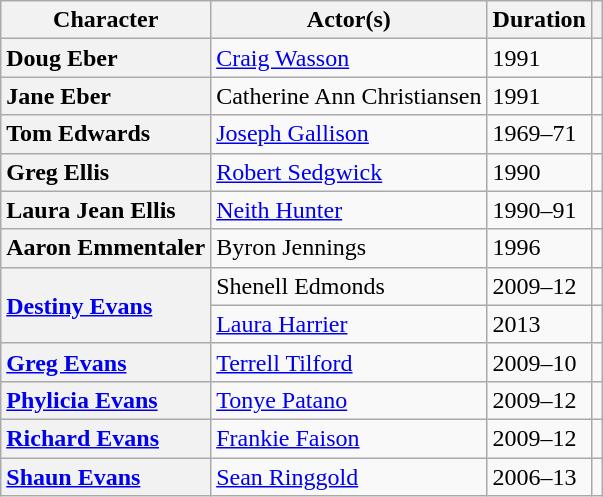<table class="wikitable unsortable">
<tr>
<th scope=col>Character</th>
<th scope=col>Actor(s)</th>
<th scope=col>Duration</th>
<th scope=col></th>
</tr>
<tr>
<th scope=row style=text-align:left>Doug Eber</th>
<td><a href='#'>Craig Wasson</a></td>
<td>1991</td>
<td></td>
</tr>
<tr>
<th scope=row style=text-align:left>Jane Eber</th>
<td>Catherine Ann Christiansen</td>
<td>1991</td>
<td></td>
</tr>
<tr>
<th scope=row style=text-align:left>Tom Edwards</th>
<td><a href='#'>Joseph Gallison</a></td>
<td>1969–71</td>
<td></td>
</tr>
<tr>
<th scope=row style=text-align:left>Greg Ellis</th>
<td><a href='#'>Robert Sedgwick</a></td>
<td>1990</td>
<td></td>
</tr>
<tr>
<th scope=row style=text-align:left>Laura Jean Ellis</th>
<td><a href='#'>Neith Hunter</a></td>
<td>1990–91</td>
<td></td>
</tr>
<tr>
<th scope=row style=text-align:left>Aaron Emmentaler</th>
<td>Byron Jennings</td>
<td>1996</td>
<td></td>
</tr>
<tr>
<th scope=row style=text-align:left rowspan="2"><a href='#'>Destiny Evans</a></th>
<td>Shenell Edmonds</td>
<td>2009–12</td>
<td></td>
</tr>
<tr>
<td><a href='#'>Laura Harrier</a></td>
<td>2013</td>
<td></td>
</tr>
<tr>
<th scope=row style=text-align:left><a href='#'>Greg Evans</a></th>
<td><a href='#'>Terrell Tilford</a></td>
<td>2009–10</td>
<td></td>
</tr>
<tr>
<th scope=row style=text-align:left><a href='#'>Phylicia Evans</a></th>
<td><a href='#'>Tonye Patano</a></td>
<td>2009–12</td>
<td></td>
</tr>
<tr>
<th scope=row style=text-align:left><a href='#'>Richard Evans</a></th>
<td><a href='#'>Frankie Faison</a></td>
<td>2009–12</td>
<td></td>
</tr>
<tr>
<th scope=row style=text-align:left><a href='#'>Shaun Evans</a></th>
<td><a href='#'>Sean Ringgold</a></td>
<td>2006–13</td>
<td></td>
</tr>
</table>
